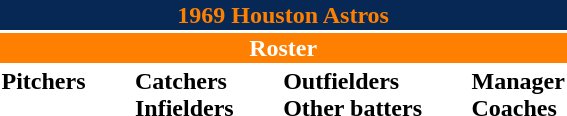<table class="toccolours" style="text-align: left;">
<tr>
<th colspan="10" style="background-color: #072854; color: #FF7F00; text-align: center;">1969 Houston Astros</th>
</tr>
<tr>
<td colspan="10" style="background-color: #FF7F00; color: white; text-align: center;"><strong>Roster</strong></td>
</tr>
<tr>
<td valign="top"><strong>Pitchers</strong><br>















</td>
<td width="25px"></td>
<td valign="top"><strong>Catchers</strong><br>

<strong>Infielders</strong>





</td>
<td width="25px"></td>
<td valign="top"><strong>Outfielders</strong><br>










<strong>Other batters</strong>
</td>
<td width="25px"></td>
<td valign="top"><strong>Manager</strong><br>
<strong>Coaches</strong>



</td>
</tr>
</table>
